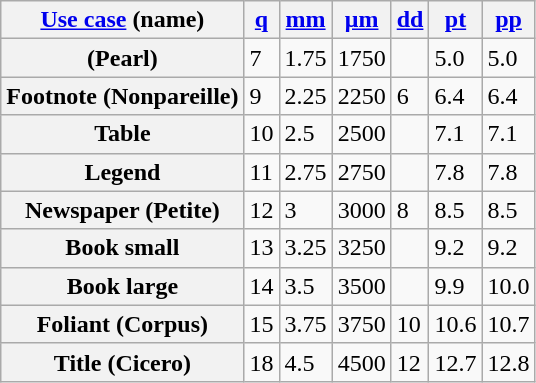<table class="wikitable">
<tr>
<th><a href='#'>Use case</a> (name)</th>
<th title="quart"><a href='#'>q</a></th>
<th title="millimetre"><a href='#'>mm</a></th>
<th title="micrometre"><a href='#'>μm</a></th>
<th title="Didot point"><a href='#'>dd</a></th>
<th title="Postscript point, rounded"><a href='#'>pt</a></th>
<th title="English point, rounded"><a href='#'>pp</a></th>
</tr>
<tr>
<th>(Pearl)</th>
<td>7</td>
<td>1.75</td>
<td>1750</td>
<td></td>
<td>5.0</td>
<td>5.0</td>
</tr>
<tr>
<th>Footnote (Nonpareille)</th>
<td>9</td>
<td>2.25</td>
<td>2250</td>
<td>6</td>
<td>6.4</td>
<td>6.4</td>
</tr>
<tr>
<th>Table</th>
<td>10</td>
<td>2.5</td>
<td>2500</td>
<td></td>
<td>7.1</td>
<td>7.1</td>
</tr>
<tr>
<th>Legend</th>
<td>11</td>
<td>2.75</td>
<td>2750</td>
<td></td>
<td>7.8</td>
<td>7.8</td>
</tr>
<tr>
<th>Newspaper (Petite)</th>
<td>12</td>
<td>3</td>
<td>3000</td>
<td>8</td>
<td>8.5</td>
<td>8.5</td>
</tr>
<tr>
<th>Book small</th>
<td>13</td>
<td>3.25</td>
<td>3250</td>
<td></td>
<td>9.2</td>
<td>9.2</td>
</tr>
<tr>
<th>Book large</th>
<td>14</td>
<td>3.5</td>
<td>3500</td>
<td></td>
<td>9.9</td>
<td>10.0</td>
</tr>
<tr>
<th>Foliant (Corpus)</th>
<td>15</td>
<td>3.75</td>
<td>3750</td>
<td>10</td>
<td>10.6</td>
<td>10.7</td>
</tr>
<tr>
<th>Title (Cicero)</th>
<td>18</td>
<td>4.5</td>
<td>4500</td>
<td>12</td>
<td>12.7</td>
<td>12.8</td>
</tr>
</table>
